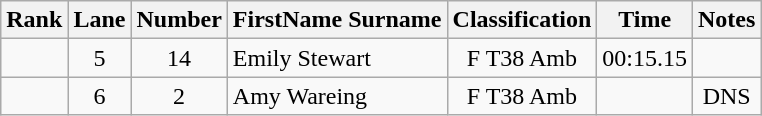<table class="wikitable sortable" style="text-align:center">
<tr>
<th>Rank</th>
<th>Lane</th>
<th>Number</th>
<th>FirstName Surname</th>
<th>Classification</th>
<th>Time</th>
<th>Notes</th>
</tr>
<tr>
<td></td>
<td>5</td>
<td>14</td>
<td style="text-align:left"> Emily Stewart</td>
<td>F T38 Amb</td>
<td>00:15.15</td>
<td></td>
</tr>
<tr>
<td></td>
<td>6</td>
<td>2</td>
<td style="text-align:left"> Amy Wareing</td>
<td>F T38 Amb</td>
<td></td>
<td>DNS</td>
</tr>
</table>
